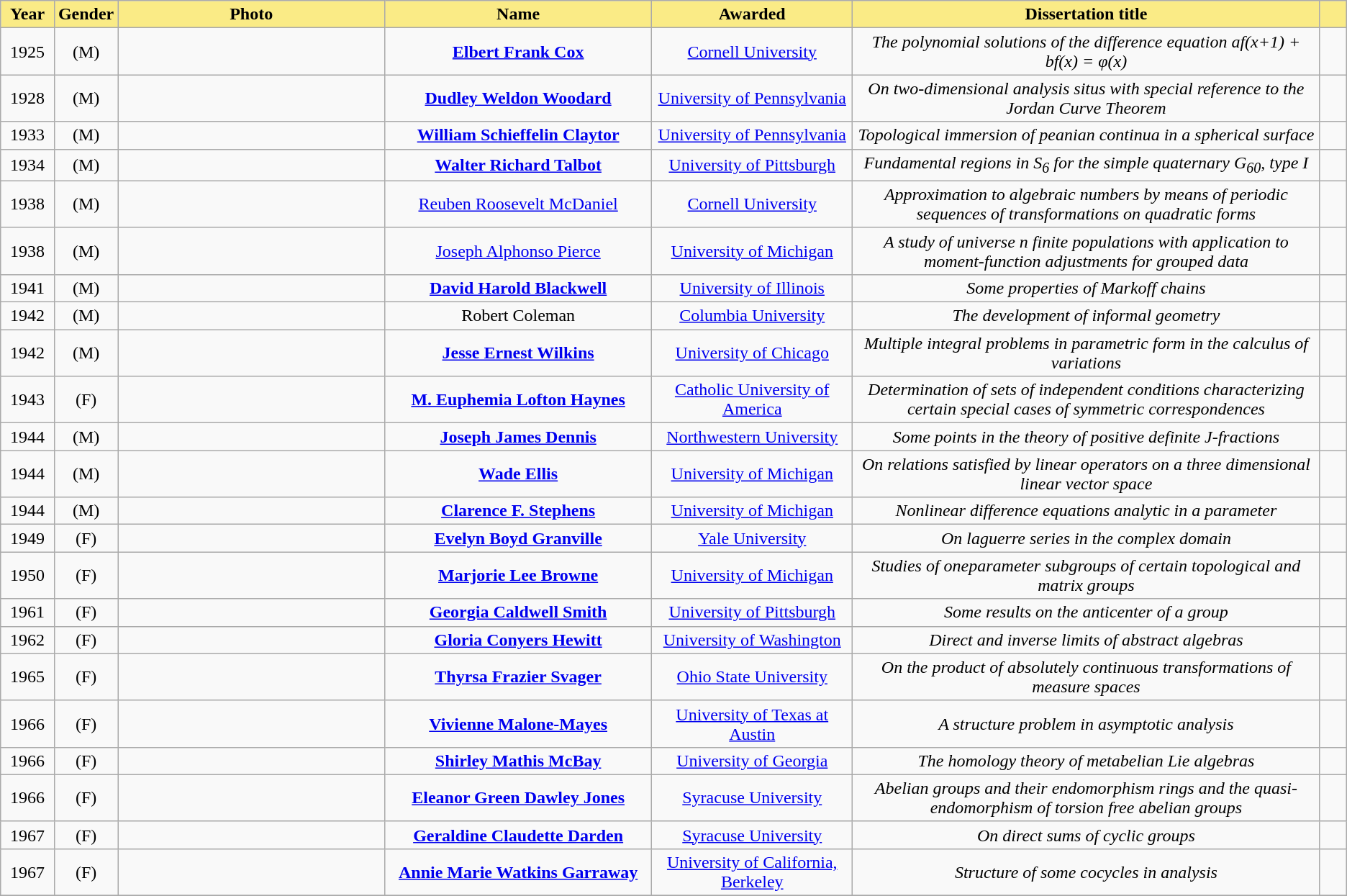<table class="wikitable sortable" style="text-align:center;">
<tr>
<th scope="col" style="width:4%; background:#FAEB86">Year</th>
<th scope="col" style="width:4%; background:#FAEB86">Gender</th>
<th scope="col" style="width:20%; background:#FAEB86">Photo</th>
<th scope="col" style="width:20%; background:#FAEB86">Name</th>
<th scope="col" style="width:15%; background:#FAEB86">Awarded</th>
<th scope="col" style="width:35%; background:#FAEB86">Dissertation title</th>
<th scope="col" style="width:2%; background:#FAEB86" class="unsortable"></th>
</tr>
<tr b>
<td>1925</td>
<td>(M)</td>
<td></td>
<td><strong><a href='#'>Elbert Frank Cox</a></strong></td>
<td><a href='#'>Cornell University</a></td>
<td><em>The polynomial solutions of the difference equation af(x+1) + bf(x) = φ(x)</em></td>
<td></td>
</tr>
<tr>
<td>1928</td>
<td>(M)</td>
<td></td>
<td><strong><a href='#'>Dudley Weldon Woodard</a></strong></td>
<td><a href='#'>University of Pennsylvania</a></td>
<td><em>On two-dimensional analysis situs with special reference to the Jordan Curve Theorem</em></td>
<td></td>
</tr>
<tr>
<td>1933</td>
<td>(M)</td>
<td></td>
<td><strong><a href='#'>William Schieffelin Claytor</a></strong></td>
<td><a href='#'>University of Pennsylvania</a></td>
<td><em>Topological immersion of peanian continua in a spherical surface</em></td>
<td></td>
</tr>
<tr>
<td>1934</td>
<td>(M)</td>
<td></td>
<td><strong><a href='#'>Walter Richard Talbot</a></strong></td>
<td><a href='#'>University of Pittsburgh</a></td>
<td><em>Fundamental regions in S<sub>6</sub> for the simple quaternary G<sub>60</sub>, type I</em></td>
<td></td>
</tr>
<tr>
<td>1938</td>
<td>(M)</td>
<td></td>
<td><a href='#'>Reuben Roosevelt McDaniel</a></td>
<td><a href='#'>Cornell University</a></td>
<td><em>Approximation to algebraic numbers by means of periodic sequences of transformations on quadratic forms</em></td>
<td></td>
</tr>
<tr>
<td>1938</td>
<td>(M)</td>
<td></td>
<td><a href='#'>Joseph Alphonso Pierce</a></td>
<td><a href='#'>University of Michigan</a></td>
<td><em>A study of universe n finite populations with application to moment-function adjustments for grouped data</em></td>
<td></td>
</tr>
<tr>
<td>1941</td>
<td>(M)</td>
<td></td>
<td><strong><a href='#'>David Harold Blackwell</a></strong></td>
<td><a href='#'>University of Illinois</a></td>
<td><em>Some properties of Markoff chains</em></td>
<td></td>
</tr>
<tr>
<td>1942</td>
<td>(M)</td>
<td></td>
<td>Robert Coleman</td>
<td><a href='#'>Columbia University</a></td>
<td><em>The development of informal geometry</em></td>
<td></td>
</tr>
<tr>
<td>1942</td>
<td>(M)</td>
<td></td>
<td><strong><a href='#'>Jesse Ernest Wilkins</a></strong></td>
<td><a href='#'>University of Chicago</a></td>
<td><em>Multiple integral problems in parametric form in the calculus of variations</em></td>
<td></td>
</tr>
<tr>
<td>1943</td>
<td>(F)</td>
<td></td>
<td><strong><a href='#'>M. Euphemia Lofton Haynes</a></strong></td>
<td><a href='#'>Catholic University of America</a></td>
<td><em>Determination of sets of independent conditions characterizing certain special cases of symmetric correspondences</em></td>
<td></td>
</tr>
<tr>
<td>1944</td>
<td>(M)</td>
<td></td>
<td><strong><a href='#'>Joseph James Dennis</a></strong></td>
<td><a href='#'>Northwestern University</a></td>
<td><em>Some points in the theory of positive definite J-fractions</em></td>
<td></td>
</tr>
<tr>
<td>1944</td>
<td>(M)</td>
<td></td>
<td><strong><a href='#'>Wade Ellis</a></strong></td>
<td><a href='#'>University of Michigan</a></td>
<td><em>On relations satisfied by linear operators on a three dimensional linear vector space</em></td>
<td></td>
</tr>
<tr>
<td>1944</td>
<td>(M)</td>
<td></td>
<td><strong><a href='#'>Clarence F. Stephens</a></strong></td>
<td><a href='#'>University of Michigan</a></td>
<td><em>Nonlinear difference equations analytic in a parameter</em></td>
<td></td>
</tr>
<tr>
<td>1949</td>
<td>(F)</td>
<td></td>
<td><strong><a href='#'>Evelyn Boyd Granville</a></strong></td>
<td><a href='#'>Yale University</a></td>
<td><em>On laguerre series in the complex domain</em></td>
<td></td>
</tr>
<tr>
<td>1950</td>
<td>(F)</td>
<td></td>
<td><strong><a href='#'>Marjorie Lee Browne</a></strong></td>
<td><a href='#'>University of Michigan</a></td>
<td><em>Studies of oneparameter subgroups of certain topological and matrix groups</em></td>
<td></td>
</tr>
<tr>
<td>1961</td>
<td>(F)</td>
<td></td>
<td><strong><a href='#'>Georgia Caldwell Smith</a></strong></td>
<td><a href='#'>University of Pittsburgh</a></td>
<td><em>Some results on the anticenter of a group</em></td>
<td></td>
</tr>
<tr>
<td>1962</td>
<td>(F)</td>
<td></td>
<td><strong><a href='#'>Gloria Conyers Hewitt</a></strong></td>
<td><a href='#'>University of Washington</a></td>
<td><em>Direct and inverse limits of abstract algebras</em></td>
<td></td>
</tr>
<tr>
<td>1965</td>
<td>(F)</td>
<td></td>
<td><strong><a href='#'>Thyrsa Frazier Svager</a></strong></td>
<td><a href='#'>Ohio State University</a></td>
<td><em>On the product of absolutely continuous transformations of measure spaces</em></td>
<td></td>
</tr>
<tr>
<td>1966</td>
<td>(F)</td>
<td></td>
<td><strong><a href='#'>Vivienne Malone-Mayes</a></strong></td>
<td><a href='#'>University of Texas at Austin</a></td>
<td><em>A structure problem in asymptotic analysis</em></td>
<td></td>
</tr>
<tr>
<td>1966</td>
<td>(F)</td>
<td></td>
<td><strong><a href='#'>Shirley Mathis McBay</a></strong></td>
<td><a href='#'>University of Georgia</a></td>
<td><em>The homology theory of metabelian Lie algebras</em></td>
<td></td>
</tr>
<tr>
<td>1966</td>
<td>(F)</td>
<td></td>
<td><strong><a href='#'>Eleanor Green Dawley Jones</a></strong></td>
<td><a href='#'>Syracuse University</a></td>
<td><em>Abelian groups and their endomorphism rings and the quasi-endomorphism of torsion free abelian groups</em></td>
<td></td>
</tr>
<tr>
<td>1967</td>
<td>(F)</td>
<td></td>
<td><strong><a href='#'>Geraldine Claudette Darden</a></strong></td>
<td><a href='#'>Syracuse University</a></td>
<td><em>On direct sums of cyclic groups</em></td>
<td></td>
</tr>
<tr>
<td>1967</td>
<td>(F)</td>
<td></td>
<td><strong><a href='#'>Annie Marie Watkins Garraway</a></strong></td>
<td><a href='#'>University of California, Berkeley</a></td>
<td><em>Structure of some cocycles in analysis</em></td>
<td></td>
</tr>
<tr>
</tr>
</table>
